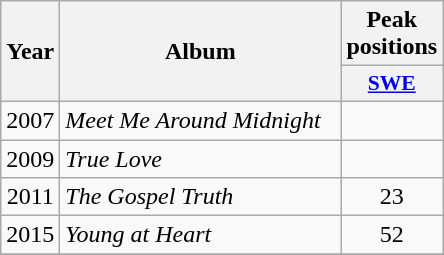<table class="wikitable">
<tr>
<th align="center" rowspan="2" width="10">Year</th>
<th align="center" rowspan="2" width="180">Album</th>
<th align="center" colspan="1" width="20">Peak positions</th>
</tr>
<tr>
<th scope="col" style="width:3em;font-size:90%;"><a href='#'>SWE</a><br></th>
</tr>
<tr>
<td style="text-align:center;">2007</td>
<td><em>Meet Me Around Midnight</em></td>
<td style="text-align:center;"></td>
</tr>
<tr>
<td style="text-align:center;">2009</td>
<td><em>True Love </em></td>
<td style="text-align:center;"></td>
</tr>
<tr>
<td style="text-align:center;">2011</td>
<td><em>The Gospel Truth </em></td>
<td style="text-align:center;">23</td>
</tr>
<tr>
<td style="text-align:center;">2015</td>
<td><em>Young at Heart</em></td>
<td style="text-align:center;">52</td>
</tr>
<tr>
</tr>
</table>
